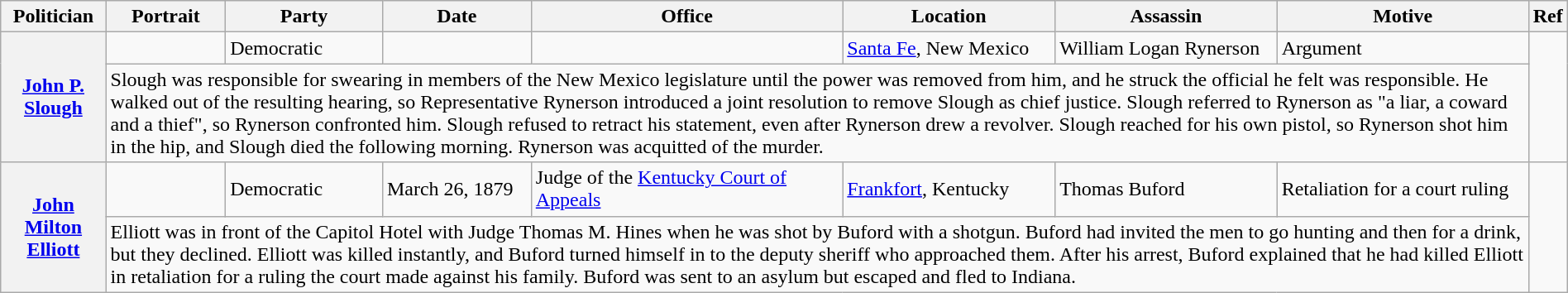<table class="wikitable" style="width:100%;">
<tr>
<th>Politician</th>
<th>Portrait</th>
<th>Party</th>
<th>Date</th>
<th>Office</th>
<th>Location</th>
<th>Assassin</th>
<th>Motive</th>
<th>Ref</th>
</tr>
<tr>
<th rowspan="2"><a href='#'>John P. Slough</a></th>
<td></td>
<td>Democratic</td>
<td></td>
<td></td>
<td><a href='#'>Santa Fe</a>, New Mexico</td>
<td>William Logan Rynerson</td>
<td>Argument</td>
<td rowspan="2"></td>
</tr>
<tr class="expand-child">
<td colspan="7">Slough was responsible for swearing in members of the New Mexico legislature until the power was removed from him, and he struck the official he felt was responsible. He walked out of the resulting hearing, so Representative Rynerson introduced a joint resolution to remove Slough as chief justice. Slough referred to Rynerson as "a liar, a coward and a thief", so Rynerson confronted him. Slough refused to retract his statement, even after Rynerson drew a revolver. Slough reached for his own pistol, so Rynerson shot him in the hip, and Slough died the following morning. Rynerson was acquitted of the murder.</td>
</tr>
<tr>
<th rowspan="2"><a href='#'>John Milton Elliott</a></th>
<td></td>
<td>Democratic</td>
<td>March 26, 1879</td>
<td>Judge of the <a href='#'>Kentucky Court of Appeals</a></td>
<td><a href='#'>Frankfort</a>, Kentucky</td>
<td>Thomas Buford</td>
<td>Retaliation for a court ruling</td>
<td rowspan="2"></td>
</tr>
<tr class="expand-child">
<td colspan="7">Elliott was in front of the Capitol Hotel with Judge Thomas M. Hines when he was shot by Buford with a shotgun. Buford had invited the men to go hunting and then for a drink, but they declined. Elliott was killed instantly, and Buford turned himself in to the deputy sheriff who approached them. After his arrest, Buford explained that he had killed Elliott in retaliation for a ruling the court made against his family. Buford was sent to an asylum but escaped and fled to Indiana.</td>
</tr>
</table>
